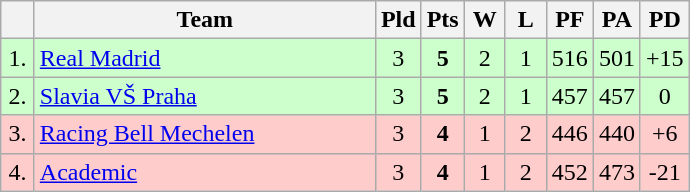<table class="wikitable" style="text-align:center">
<tr>
<th width=15></th>
<th width=220>Team</th>
<th width=20>Pld</th>
<th width=20>Pts</th>
<th width=20>W</th>
<th width=20>L</th>
<th width=20>PF</th>
<th width=20>PA</th>
<th width=20>PD</th>
</tr>
<tr style="background: #ccffcc;">
<td>1.</td>
<td align=left> <a href='#'>Real Madrid</a></td>
<td>3</td>
<td><strong>5</strong></td>
<td>2</td>
<td>1</td>
<td>516</td>
<td>501</td>
<td>+15</td>
</tr>
<tr style="background: #ccffcc;">
<td>2.</td>
<td align=left> <a href='#'>Slavia VŠ Praha</a></td>
<td>3</td>
<td><strong>5</strong></td>
<td>2</td>
<td>1</td>
<td>457</td>
<td>457</td>
<td>0</td>
</tr>
<tr style="background: #ffcccc;">
<td>3.</td>
<td align=left> <a href='#'>Racing Bell Mechelen</a></td>
<td>3</td>
<td><strong>4</strong></td>
<td>1</td>
<td>2</td>
<td>446</td>
<td>440</td>
<td>+6</td>
</tr>
<tr style="background: #ffcccc;">
<td>4.</td>
<td align=left> <a href='#'>Academic</a></td>
<td>3</td>
<td><strong>4</strong></td>
<td>1</td>
<td>2</td>
<td>452</td>
<td>473</td>
<td>-21</td>
</tr>
</table>
